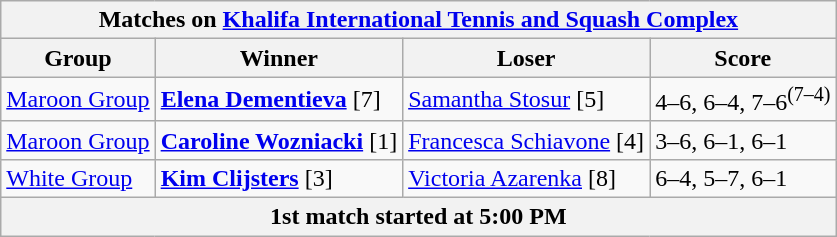<table class="wikitable collapsible uncollapsed" border=1>
<tr>
<th colspan=4><strong>Matches on <a href='#'>Khalifa International Tennis and Squash Complex</a></strong></th>
</tr>
<tr>
<th>Group</th>
<th>Winner</th>
<th>Loser</th>
<th>Score</th>
</tr>
<tr align=left>
<td><a href='#'>Maroon Group</a></td>
<td> <strong><a href='#'>Elena Dementieva</a></strong> [7]</td>
<td>  <a href='#'>Samantha Stosur</a> [5]</td>
<td>4–6, 6–4, 7–6<sup>(7–4)</sup></td>
</tr>
<tr align=left>
<td><a href='#'>Maroon Group</a></td>
<td> <strong><a href='#'>Caroline Wozniacki</a></strong> [1]</td>
<td> <a href='#'>Francesca Schiavone</a> [4]</td>
<td>3–6, 6–1, 6–1</td>
</tr>
<tr align=left>
<td><a href='#'>White Group</a></td>
<td> <strong><a href='#'>Kim Clijsters</a></strong> [3]</td>
<td> <a href='#'>Victoria Azarenka</a> [8]</td>
<td>6–4, 5–7, 6–1</td>
</tr>
<tr align=center>
<th colspan=4>1st match started at 5:00 PM</th>
</tr>
</table>
